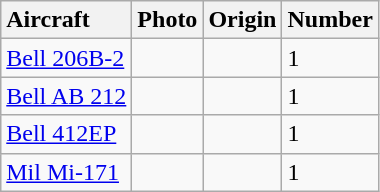<table class="wikitable">
<tr>
<th style="text-align: left;">Aircraft</th>
<th style="text-align: left;">Photo</th>
<th style="text-align: left;">Origin</th>
<th style="text-align: left;">Number</th>
</tr>
<tr>
<td><a href='#'>Bell 206B-2</a></td>
<td></td>
<td><br></td>
<td>1</td>
</tr>
<tr>
<td><a href='#'>Bell AB 212</a></td>
<td></td>
<td><br></td>
<td>1</td>
</tr>
<tr>
<td><a href='#'>Bell 412EP</a></td>
<td></td>
<td><br></td>
<td>1</td>
</tr>
<tr>
<td><a href='#'>Mil Mi-171</a></td>
<td></td>
<td><br></td>
<td>1</td>
</tr>
</table>
